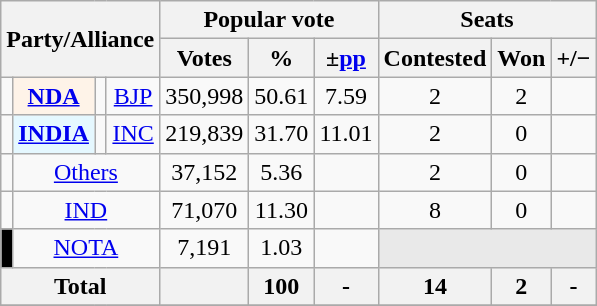<table class="wikitable sortable" style="text-align:center;">
<tr>
<th colspan="4" rowspan="2">Party/Alliance</th>
<th colspan="3">Popular vote</th>
<th colspan="3">Seats</th>
</tr>
<tr>
<th>Votes</th>
<th>%</th>
<th>±<a href='#'>pp</a></th>
<th>Contested</th>
<th>Won</th>
<th><strong>+/−</strong></th>
</tr>
<tr>
<td></td>
<th style="background:#fef3e8"><a href='#'>NDA</a></th>
<td></td>
<td><a href='#'>BJP</a></td>
<td>350,998</td>
<td>50.61</td>
<td> 7.59</td>
<td>2</td>
<td>2</td>
<td></td>
</tr>
<tr>
<td></td>
<th style="background:#E5F8FF"><a href='#'>INDIA</a></th>
<td></td>
<td><a href='#'>INC</a></td>
<td>219,839</td>
<td>31.70</td>
<td> 11.01</td>
<td>2</td>
<td>0</td>
<td></td>
</tr>
<tr>
<td></td>
<td colspan="3"><a href='#'>Others</a></td>
<td>37,152</td>
<td>5.36</td>
<td></td>
<td>2</td>
<td>0</td>
<td></td>
</tr>
<tr>
<td></td>
<td colspan="3"><a href='#'>IND</a></td>
<td>71,070</td>
<td>11.30</td>
<td></td>
<td>8</td>
<td>0</td>
<td></td>
</tr>
<tr>
<td bgcolor="Black"></td>
<td colspan="3"><a href='#'>NOTA</a></td>
<td>7,191</td>
<td>1.03</td>
<td></td>
<th colspan="3" style="background-color:#E9E9E9"></th>
</tr>
<tr>
<th colspan="4">Total</th>
<th></th>
<th>100</th>
<th>-</th>
<th>14</th>
<th>2</th>
<th>-</th>
</tr>
<tr>
</tr>
</table>
